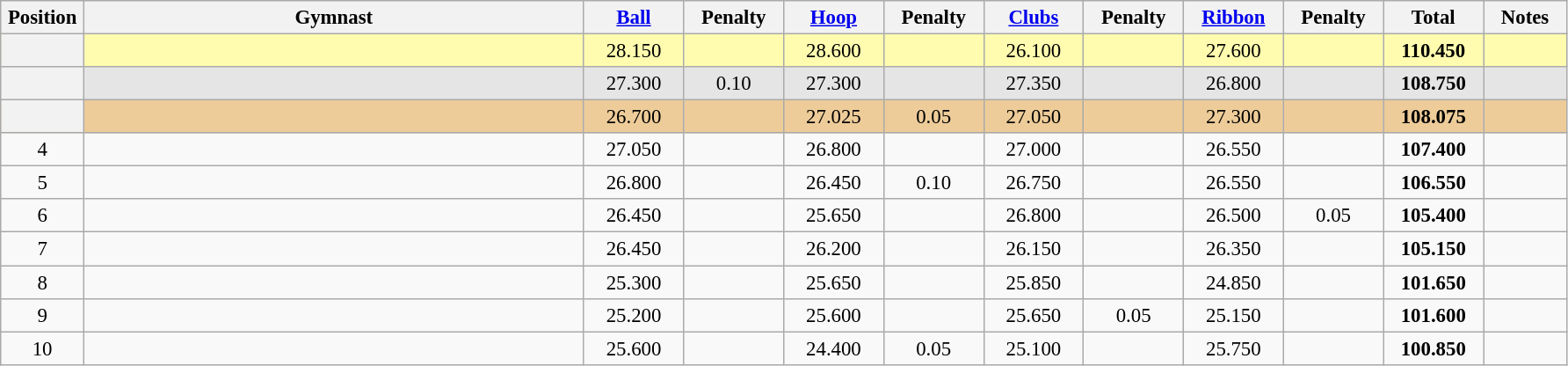<table class="wikitable sortable" style="text-align:center; font-size:95%">
<tr>
<th rowspan="1" width="5%">Position</th>
<th rowspan="1" width="30%">Gymnast</th>
<th colspan="1" width="6%"><a href='#'>Ball</a></th>
<th colspan="1" width="6%">Penalty</th>
<th colspan="1" width="6%"><a href='#'>Hoop</a></th>
<th colspan="1" width="6%">Penalty</th>
<th colspan="1" width="6%"><a href='#'>Clubs</a></th>
<th colspan="1" width="6%">Penalty</th>
<th colspan="1" width="6%"><a href='#'>Ribbon</a></th>
<th colspan="1" width="6%">Penalty</th>
<th rowspan="1" width="6%">Total</th>
<th rowspan="1" width="5%">Notes</th>
</tr>
<tr style="background:#fffcaf;">
<th scope=row style="text-align:center"></th>
<td align=left></td>
<td>28.150</td>
<td></td>
<td>28.600</td>
<td></td>
<td>26.100</td>
<td></td>
<td>27.600</td>
<td></td>
<td><strong>110.450</strong></td>
<td></td>
</tr>
<tr style="background:#e5e5e5;">
<th scope=row style="text-align:center"></th>
<td align=left></td>
<td>27.300</td>
<td>0.10</td>
<td>27.300</td>
<td></td>
<td>27.350</td>
<td></td>
<td>26.800</td>
<td></td>
<td><strong>108.750</strong></td>
<td></td>
</tr>
<tr style="background:#ec9;">
<th scope=row style="text-align:center"></th>
<td align=left></td>
<td>26.700</td>
<td></td>
<td>27.025</td>
<td>0.05</td>
<td>27.050</td>
<td></td>
<td>27.300</td>
<td></td>
<td><strong>108.075</strong></td>
<td></td>
</tr>
<tr>
<td>4</td>
<td align=left></td>
<td>27.050</td>
<td></td>
<td>26.800</td>
<td></td>
<td>27.000</td>
<td></td>
<td>26.550</td>
<td></td>
<td><strong>107.400</strong></td>
<td></td>
</tr>
<tr>
<td>5</td>
<td align=left></td>
<td>26.800</td>
<td></td>
<td>26.450</td>
<td>0.10</td>
<td>26.750</td>
<td></td>
<td>26.550</td>
<td></td>
<td><strong>106.550</strong></td>
<td></td>
</tr>
<tr>
<td>6</td>
<td align=left></td>
<td>26.450</td>
<td></td>
<td>25.650</td>
<td></td>
<td>26.800</td>
<td></td>
<td>26.500</td>
<td>0.05</td>
<td><strong>105.400</strong></td>
<td></td>
</tr>
<tr>
<td>7</td>
<td align=left></td>
<td>26.450</td>
<td></td>
<td>26.200</td>
<td></td>
<td>26.150</td>
<td></td>
<td>26.350</td>
<td></td>
<td><strong>105.150</strong></td>
<td></td>
</tr>
<tr>
<td>8</td>
<td align=left></td>
<td>25.300</td>
<td></td>
<td>25.650</td>
<td></td>
<td>25.850</td>
<td></td>
<td>24.850</td>
<td></td>
<td><strong>101.650</strong></td>
<td></td>
</tr>
<tr>
<td>9</td>
<td align=left></td>
<td>25.200</td>
<td></td>
<td>25.600</td>
<td></td>
<td>25.650</td>
<td>0.05</td>
<td>25.150</td>
<td></td>
<td><strong>101.600</strong></td>
<td></td>
</tr>
<tr>
<td>10</td>
<td align=left></td>
<td>25.600</td>
<td></td>
<td>24.400</td>
<td>0.05</td>
<td>25.100</td>
<td></td>
<td>25.750</td>
<td></td>
<td><strong>100.850</strong></td>
<td></td>
</tr>
</table>
